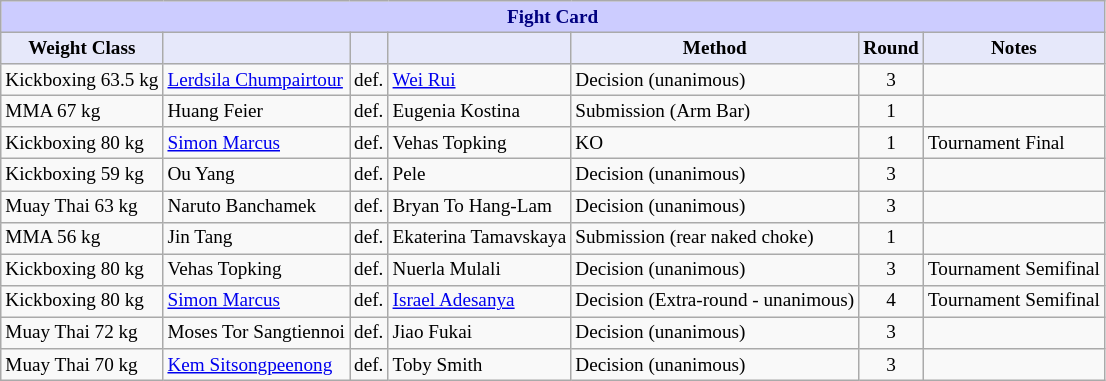<table class="wikitable" style="font-size: 80%;">
<tr>
<th colspan="8" style="background-color: #ccf; color: #000080; text-align: center;"><strong>Fight Card</strong></th>
</tr>
<tr>
<th colspan="1" style="background-color: #E6E8FA; color: #000000; text-align: center;">Weight Class</th>
<th colspan="1" style="background-color: #E6E8FA; color: #000000; text-align: center;"></th>
<th colspan="1" style="background-color: #E6E8FA; color: #000000; text-align: center;"></th>
<th colspan="1" style="background-color: #E6E8FA; color: #000000; text-align: center;"></th>
<th colspan="1" style="background-color: #E6E8FA; color: #000000; text-align: center;">Method</th>
<th colspan="1" style="background-color: #E6E8FA; color: #000000; text-align: center;">Round</th>
<th colspan="1" style="background-color: #E6E8FA; color: #000000; text-align: center;">Notes</th>
</tr>
<tr>
<td>Kickboxing 63.5 kg</td>
<td> <a href='#'>Lerdsila Chumpairtour</a></td>
<td align=center>def.</td>
<td> <a href='#'>Wei Rui</a></td>
<td>Decision (unanimous)</td>
<td align=center>3</td>
<td></td>
</tr>
<tr>
<td>MMA 67 kg</td>
<td> Huang Feier</td>
<td align=center>def.</td>
<td> Eugenia Kostina</td>
<td>Submission (Arm Bar)</td>
<td align=center>1</td>
<td></td>
</tr>
<tr>
<td>Kickboxing 80 kg</td>
<td> <a href='#'>Simon Marcus</a></td>
<td align=center>def.</td>
<td> Vehas Topking</td>
<td>KO</td>
<td align=center>1</td>
<td>Tournament Final</td>
</tr>
<tr>
<td>Kickboxing 59 kg</td>
<td> Ou Yang</td>
<td align=center>def.</td>
<td> Pele</td>
<td>Decision (unanimous)</td>
<td align=center>3</td>
<td></td>
</tr>
<tr>
<td>Muay Thai 63 kg</td>
<td> Naruto Banchamek</td>
<td align=center>def.</td>
<td> Bryan To Hang-Lam</td>
<td>Decision (unanimous)</td>
<td align=center>3</td>
<td></td>
</tr>
<tr>
<td>MMA 56 kg</td>
<td> Jin Tang</td>
<td align=center>def.</td>
<td> Ekaterina Tamavskaya</td>
<td>Submission (rear naked choke)</td>
<td align=center>1</td>
<td></td>
</tr>
<tr>
<td>Kickboxing 80 kg</td>
<td> Vehas Topking</td>
<td align=center>def.</td>
<td> Nuerla Mulali</td>
<td>Decision (unanimous)</td>
<td align=center>3</td>
<td>Tournament Semifinal</td>
</tr>
<tr>
<td>Kickboxing 80 kg</td>
<td> <a href='#'>Simon Marcus</a></td>
<td align=center>def.</td>
<td> <a href='#'>Israel Adesanya</a></td>
<td>Decision (Extra-round - unanimous)</td>
<td align=center>4</td>
<td>Tournament Semifinal</td>
</tr>
<tr>
<td>Muay Thai 72 kg</td>
<td> Moses Tor Sangtiennoi</td>
<td align=center>def.</td>
<td> Jiao Fukai</td>
<td>Decision (unanimous)</td>
<td align=center>3</td>
<td></td>
</tr>
<tr>
<td>Muay Thai 70 kg</td>
<td> <a href='#'>Kem Sitsongpeenong</a></td>
<td align=center>def.</td>
<td> Toby Smith</td>
<td>Decision (unanimous)</td>
<td align=center>3</td>
<td></td>
</tr>
</table>
